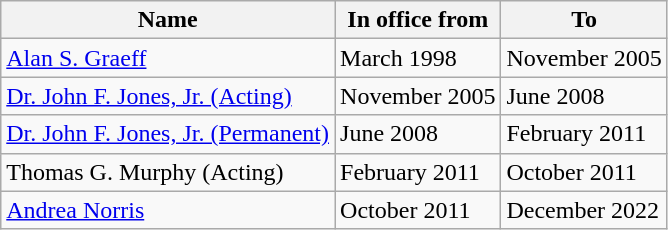<table class="wikitable">
<tr>
<th>Name</th>
<th>In office from</th>
<th>To</th>
</tr>
<tr>
<td><a href='#'>Alan S. Graeff</a></td>
<td>March 1998</td>
<td>November 2005</td>
</tr>
<tr>
<td><a href='#'>Dr. John F. Jones, Jr. (Acting)</a></td>
<td>November 2005</td>
<td>June 2008</td>
</tr>
<tr>
<td><a href='#'>Dr. John F. Jones, Jr. (Permanent)</a></td>
<td>June 2008</td>
<td>February 2011</td>
</tr>
<tr>
<td>Thomas G. Murphy (Acting)</td>
<td>February 2011</td>
<td>October 2011</td>
</tr>
<tr>
<td><a href='#'>Andrea Norris</a></td>
<td>October 2011</td>
<td>December 2022</td>
</tr>
</table>
